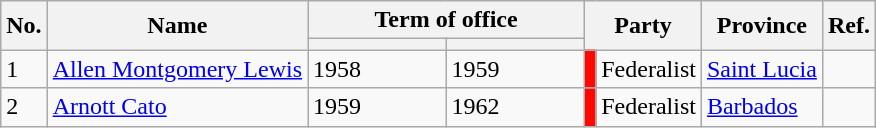<table class="wikitable">
<tr>
<th rowspan="2">No.</th>
<th rowspan="2">Name</th>
<th colspan="2">Term of office</th>
<th colspan="2" rowspan="2">Party</th>
<th rowspan="2">Province</th>
<th rowspan="2">Ref.</th>
</tr>
<tr>
<th width="85"></th>
<th width="85"></th>
</tr>
<tr>
<td>1</td>
<td><a href='#'>Allen Montgomery Lewis</a></td>
<td>1958</td>
<td>1959</td>
<td style="background:#FF0800;"></td>
<td>Federalist</td>
<td><a href='#'>Saint Lucia</a></td>
<td></td>
</tr>
<tr>
<td>2</td>
<td><a href='#'>Arnott Cato</a></td>
<td>1959</td>
<td>1962</td>
<td style="background:#FF0800;"></td>
<td>Federalist</td>
<td><a href='#'>Barbados</a></td>
<td></td>
</tr>
</table>
